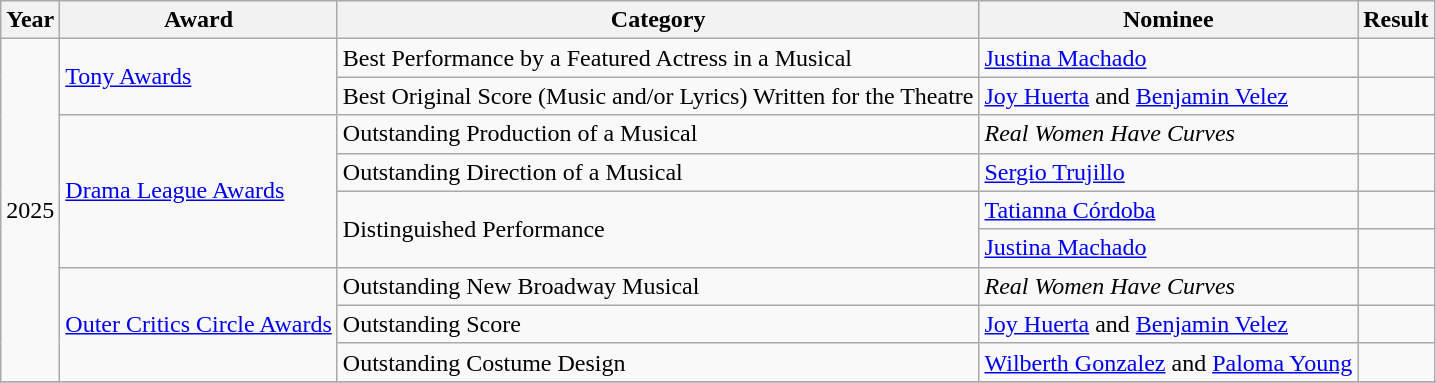<table class="wikitable">
<tr>
<th>Year</th>
<th>Award</th>
<th>Category</th>
<th>Nominee</th>
<th>Result</th>
</tr>
<tr>
<td rowspan="9">2025</td>
<td rowspan="2"><a href='#'>Tony Awards</a></td>
<td>Best Performance by a Featured Actress in a Musical</td>
<td><a href='#'>Justina Machado</a></td>
<td></td>
</tr>
<tr>
<td>Best Original Score (Music and/or Lyrics) Written for the Theatre</td>
<td><a href='#'>Joy Huerta</a> and <a href='#'>Benjamin Velez</a></td>
<td></td>
</tr>
<tr>
<td rowspan="4"><a href='#'>Drama League Awards</a></td>
<td>Outstanding Production of a Musical</td>
<td><em>Real Women Have Curves</em></td>
<td></td>
</tr>
<tr>
<td>Outstanding Direction of a Musical</td>
<td><a href='#'>Sergio Trujillo</a></td>
<td></td>
</tr>
<tr>
<td rowspan="2">Distinguished Performance</td>
<td><a href='#'>Tatianna Córdoba</a></td>
<td></td>
</tr>
<tr>
<td><a href='#'>Justina Machado</a></td>
<td></td>
</tr>
<tr>
<td rowspan="3"><a href='#'>Outer Critics Circle Awards</a></td>
<td>Outstanding New Broadway Musical</td>
<td><em>Real Women Have Curves</em></td>
<td></td>
</tr>
<tr>
<td>Outstanding Score</td>
<td><a href='#'>Joy Huerta</a> and <a href='#'>Benjamin Velez</a></td>
<td></td>
</tr>
<tr>
<td>Outstanding Costume Design</td>
<td><a href='#'>Wilberth Gonzalez</a> and <a href='#'>Paloma Young</a></td>
<td></td>
</tr>
<tr>
</tr>
</table>
